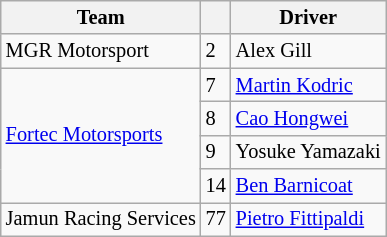<table class="wikitable" style="font-size: 85%;">
<tr>
<th>Team</th>
<th></th>
<th>Driver</th>
</tr>
<tr>
<td>MGR Motorsport</td>
<td>2</td>
<td> Alex Gill</td>
</tr>
<tr>
<td rowspan=4><a href='#'>Fortec Motorsports</a></td>
<td>7</td>
<td> <a href='#'>Martin Kodric</a></td>
</tr>
<tr>
<td>8</td>
<td> <a href='#'>Cao Hongwei</a></td>
</tr>
<tr>
<td>9</td>
<td> Yosuke Yamazaki</td>
</tr>
<tr>
<td>14</td>
<td> <a href='#'>Ben Barnicoat</a></td>
</tr>
<tr>
<td>Jamun Racing Services</td>
<td>77</td>
<td> <a href='#'>Pietro Fittipaldi</a></td>
</tr>
</table>
